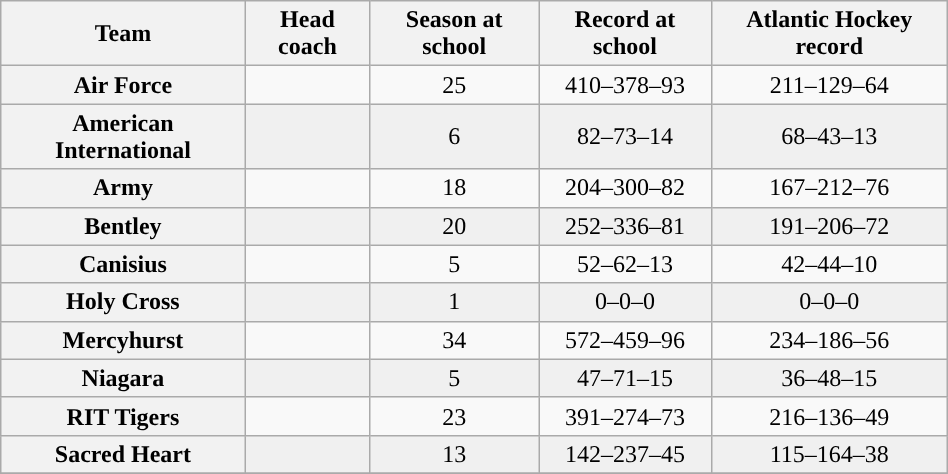<table class="wikitable sortable" style="text-align: center; "width=50%">
<tr>
<th>Team</th>
<th>Head coach</th>
<th>Season at school</th>
<th>Record at school</th>
<th>Atlantic Hockey record</th>
</tr>
<tr>
<th>Air Force</th>
<td></td>
<td>25</td>
<td>410–378–93</td>
<td>211–129–64</td>
</tr>
<tr bgcolor=f0f0f0>
<th>American International</th>
<td></td>
<td>6</td>
<td>82–73–14</td>
<td>68–43–13</td>
</tr>
<tr>
<th>Army</th>
<td></td>
<td>18</td>
<td>204–300–82</td>
<td>167–212–76</td>
</tr>
<tr bgcolor=f0f0f0>
<th>Bentley</th>
<td></td>
<td>20</td>
<td>252–336–81</td>
<td>191–206–72</td>
</tr>
<tr>
<th>Canisius</th>
<td></td>
<td>5</td>
<td>52–62–13</td>
<td>42–44–10</td>
</tr>
<tr bgcolor=f0f0f0>
<th>Holy Cross</th>
<td></td>
<td>1</td>
<td>0–0–0</td>
<td>0–0–0</td>
</tr>
<tr>
<th>Mercyhurst</th>
<td></td>
<td>34</td>
<td>572–459–96</td>
<td>234–186–56</td>
</tr>
<tr bgcolor=f0f0f0>
<th>Niagara</th>
<td></td>
<td>5</td>
<td>47–71–15</td>
<td>36–48–15</td>
</tr>
<tr>
<th>RIT Tigers</th>
<td></td>
<td>23</td>
<td>391–274–73</td>
<td>216–136–49</td>
</tr>
<tr bgcolor=f0f0f0>
<th>Sacred Heart</th>
<td></td>
<td>13</td>
<td>142–237–45</td>
<td>115–164–38</td>
</tr>
<tr>
</tr>
</table>
